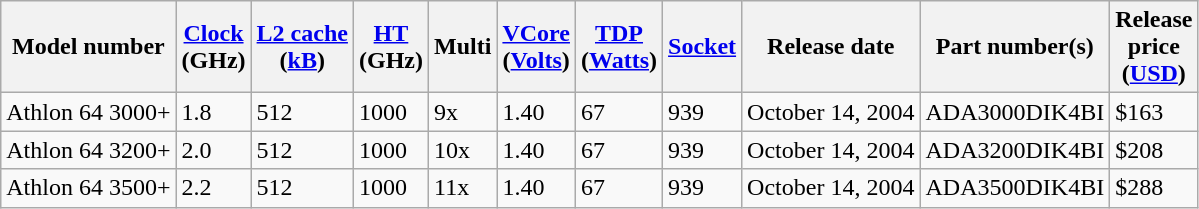<table class="wikitable">
<tr>
<th>Model number</th>
<th><a href='#'>Clock</a><br>(GHz)</th>
<th><a href='#'>L2 cache</a><br>(<a href='#'>kB</a>)</th>
<th><a href='#'>HT</a><br>(GHz)</th>
<th>Multi</th>
<th><a href='#'>VCore</a><br>(<a href='#'>Volts</a>)</th>
<th><a href='#'>TDP</a><br>(<a href='#'>Watts</a>)</th>
<th><a href='#'>Socket</a></th>
<th>Release date</th>
<th>Part number(s)</th>
<th>Release<br>price<br>(<a href='#'>USD</a>)</th>
</tr>
<tr>
<td>Athlon 64 3000+</td>
<td>1.8</td>
<td>512</td>
<td>1000</td>
<td>9x</td>
<td>1.40</td>
<td>67</td>
<td>939</td>
<td>October 14, 2004</td>
<td>ADA3000DIK4BI</td>
<td>$163</td>
</tr>
<tr>
<td>Athlon 64 3200+</td>
<td>2.0</td>
<td>512</td>
<td>1000</td>
<td>10x</td>
<td>1.40</td>
<td>67</td>
<td>939</td>
<td>October 14, 2004</td>
<td>ADA3200DIK4BI</td>
<td>$208</td>
</tr>
<tr>
<td>Athlon 64 3500+</td>
<td>2.2</td>
<td>512</td>
<td>1000</td>
<td>11x</td>
<td>1.40</td>
<td>67</td>
<td>939</td>
<td>October 14, 2004</td>
<td>ADA3500DIK4BI</td>
<td>$288</td>
</tr>
</table>
